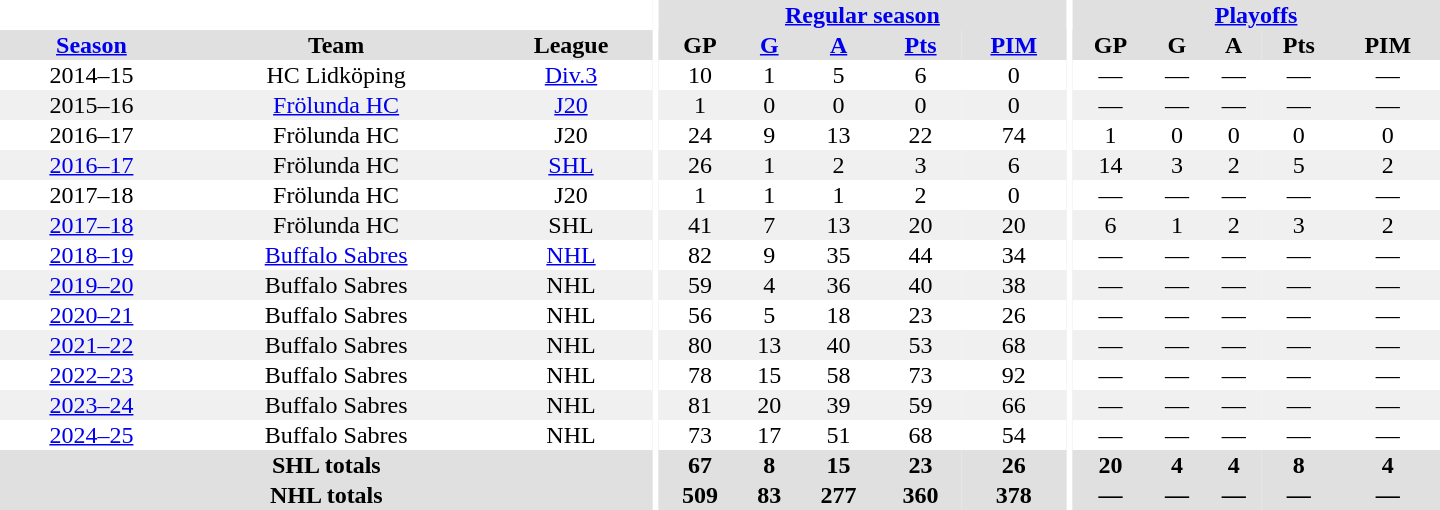<table border="0" cellpadding="1" cellspacing="0" style="text-align:center; width:60em;">
<tr bgcolor="#e0e0e0">
<th colspan="3" bgcolor="#ffffff"></th>
<th rowspan="101" bgcolor="#ffffff"></th>
<th colspan="5"><a href='#'>Regular season</a></th>
<th rowspan="101" bgcolor="#ffffff"></th>
<th colspan="5"><a href='#'>Playoffs</a></th>
</tr>
<tr bgcolor="#e0e0e0">
<th><a href='#'>Season</a></th>
<th>Team</th>
<th>League</th>
<th>GP</th>
<th><a href='#'>G</a></th>
<th><a href='#'>A</a></th>
<th><a href='#'>Pts</a></th>
<th><a href='#'>PIM</a></th>
<th>GP</th>
<th>G</th>
<th>A</th>
<th>Pts</th>
<th>PIM</th>
</tr>
<tr>
<td>2014–15</td>
<td>HC Lidköping</td>
<td><a href='#'>Div.3</a></td>
<td>10</td>
<td>1</td>
<td>5</td>
<td>6</td>
<td>0</td>
<td>—</td>
<td>—</td>
<td>—</td>
<td>—</td>
<td>—</td>
</tr>
<tr bgcolor="#f0f0f0">
<td>2015–16</td>
<td><a href='#'>Frölunda HC</a></td>
<td><a href='#'>J20</a></td>
<td>1</td>
<td>0</td>
<td>0</td>
<td>0</td>
<td>0</td>
<td>—</td>
<td>—</td>
<td>—</td>
<td>—</td>
<td>—</td>
</tr>
<tr>
<td>2016–17</td>
<td>Frölunda HC</td>
<td>J20</td>
<td>24</td>
<td>9</td>
<td>13</td>
<td>22</td>
<td>74</td>
<td>1</td>
<td>0</td>
<td>0</td>
<td>0</td>
<td>0</td>
</tr>
<tr bgcolor="#f0f0f0">
<td><a href='#'>2016–17</a></td>
<td>Frölunda HC</td>
<td><a href='#'>SHL</a></td>
<td>26</td>
<td>1</td>
<td>2</td>
<td>3</td>
<td>6</td>
<td>14</td>
<td>3</td>
<td>2</td>
<td>5</td>
<td>2</td>
</tr>
<tr>
<td>2017–18</td>
<td>Frölunda HC</td>
<td>J20</td>
<td>1</td>
<td>1</td>
<td>1</td>
<td>2</td>
<td>0</td>
<td>—</td>
<td>—</td>
<td>—</td>
<td>—</td>
<td>—</td>
</tr>
<tr bgcolor="#f0f0f0">
<td><a href='#'>2017–18</a></td>
<td>Frölunda HC</td>
<td>SHL</td>
<td>41</td>
<td>7</td>
<td>13</td>
<td>20</td>
<td>20</td>
<td>6</td>
<td>1</td>
<td>2</td>
<td>3</td>
<td>2</td>
</tr>
<tr>
<td><a href='#'>2018–19</a></td>
<td><a href='#'>Buffalo Sabres</a></td>
<td><a href='#'>NHL</a></td>
<td>82</td>
<td>9</td>
<td>35</td>
<td>44</td>
<td>34</td>
<td>—</td>
<td>—</td>
<td>—</td>
<td>—</td>
<td>—</td>
</tr>
<tr bgcolor="#f0f0f0">
<td><a href='#'>2019–20</a></td>
<td>Buffalo Sabres</td>
<td>NHL</td>
<td>59</td>
<td>4</td>
<td>36</td>
<td>40</td>
<td>38</td>
<td>—</td>
<td>—</td>
<td>—</td>
<td>—</td>
<td>—</td>
</tr>
<tr>
<td><a href='#'>2020–21</a></td>
<td>Buffalo Sabres</td>
<td>NHL</td>
<td>56</td>
<td>5</td>
<td>18</td>
<td>23</td>
<td>26</td>
<td>—</td>
<td>—</td>
<td>—</td>
<td>—</td>
<td>—</td>
</tr>
<tr bgcolor="#f0f0f0">
<td><a href='#'>2021–22</a></td>
<td>Buffalo Sabres</td>
<td>NHL</td>
<td>80</td>
<td>13</td>
<td>40</td>
<td>53</td>
<td>68</td>
<td>—</td>
<td>—</td>
<td>—</td>
<td>—</td>
<td>—</td>
</tr>
<tr>
<td><a href='#'>2022–23</a></td>
<td>Buffalo Sabres</td>
<td>NHL</td>
<td>78</td>
<td>15</td>
<td>58</td>
<td>73</td>
<td>92</td>
<td>—</td>
<td>—</td>
<td>—</td>
<td>—</td>
<td>—</td>
</tr>
<tr bgcolor="#f0f0f0">
<td><a href='#'>2023–24</a></td>
<td>Buffalo Sabres</td>
<td>NHL</td>
<td>81</td>
<td>20</td>
<td>39</td>
<td>59</td>
<td>66</td>
<td>—</td>
<td>—</td>
<td>—</td>
<td>—</td>
<td>—</td>
</tr>
<tr>
<td><a href='#'>2024–25</a></td>
<td>Buffalo Sabres</td>
<td>NHL</td>
<td>73</td>
<td>17</td>
<td>51</td>
<td>68</td>
<td>54</td>
<td>—</td>
<td>—</td>
<td>—</td>
<td>—</td>
<td>—</td>
</tr>
<tr bgcolor="#e0e0e0">
<th colspan="3">SHL totals</th>
<th>67</th>
<th>8</th>
<th>15</th>
<th>23</th>
<th>26</th>
<th>20</th>
<th>4</th>
<th>4</th>
<th>8</th>
<th>4</th>
</tr>
<tr bgcolor="#e0e0e0">
<th colspan="3">NHL totals</th>
<th>509</th>
<th>83</th>
<th>277</th>
<th>360</th>
<th>378</th>
<th>—</th>
<th>—</th>
<th>—</th>
<th>—</th>
<th>—</th>
</tr>
</table>
